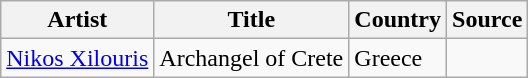<table class="wikitable sortable">
<tr>
<th>Artist</th>
<th>Title</th>
<th>Country</th>
<th class="unsortable">Source</th>
</tr>
<tr>
<td><a href='#'>Nikos Xilouris</a></td>
<td>Archangel of Crete</td>
<td>Greece</td>
<td></td>
</tr>
</table>
